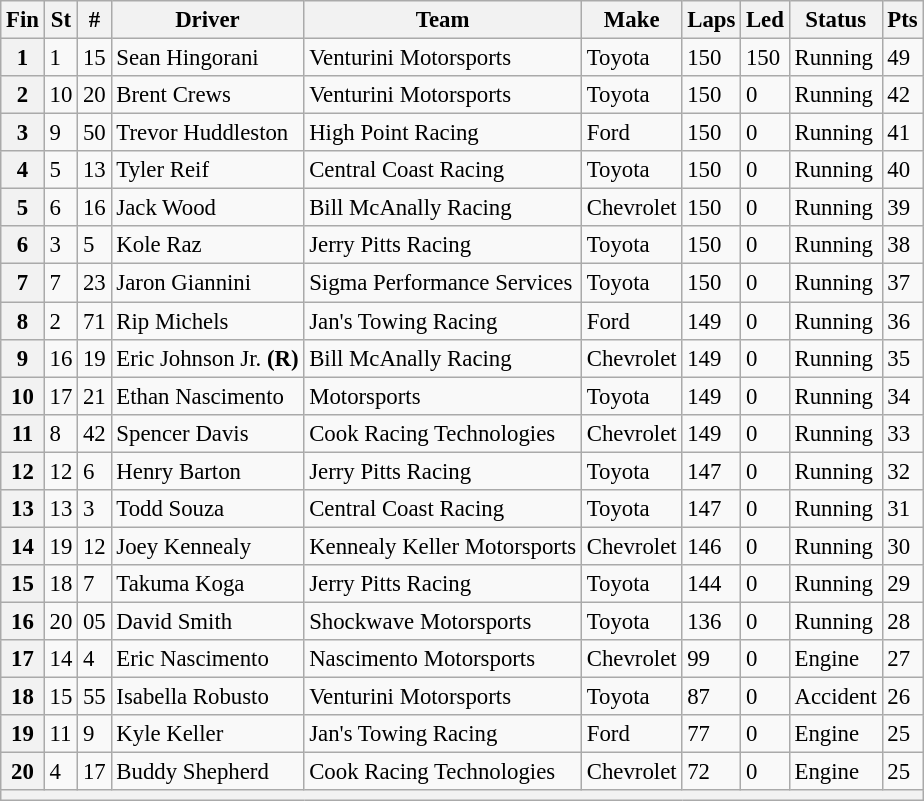<table class="wikitable" style="font-size: 95%;">
<tr>
<th>Fin</th>
<th>St</th>
<th>#</th>
<th>Driver</th>
<th>Team</th>
<th>Make</th>
<th>Laps</th>
<th>Led</th>
<th>Status</th>
<th>Pts</th>
</tr>
<tr>
<th>1</th>
<td>1</td>
<td>15</td>
<td>Sean Hingorani</td>
<td>Venturini Motorsports</td>
<td>Toyota</td>
<td>150</td>
<td>150</td>
<td>Running</td>
<td>49</td>
</tr>
<tr>
<th>2</th>
<td>10</td>
<td>20</td>
<td>Brent Crews</td>
<td>Venturini Motorsports</td>
<td>Toyota</td>
<td>150</td>
<td>0</td>
<td>Running</td>
<td>42</td>
</tr>
<tr>
<th>3</th>
<td>9</td>
<td>50</td>
<td>Trevor Huddleston</td>
<td>High Point Racing</td>
<td>Ford</td>
<td>150</td>
<td>0</td>
<td>Running</td>
<td>41</td>
</tr>
<tr>
<th>4</th>
<td>5</td>
<td>13</td>
<td>Tyler Reif</td>
<td>Central Coast Racing</td>
<td>Toyota</td>
<td>150</td>
<td>0</td>
<td>Running</td>
<td>40</td>
</tr>
<tr>
<th>5</th>
<td>6</td>
<td>16</td>
<td>Jack Wood</td>
<td>Bill McAnally Racing</td>
<td>Chevrolet</td>
<td>150</td>
<td>0</td>
<td>Running</td>
<td>39</td>
</tr>
<tr>
<th>6</th>
<td>3</td>
<td>5</td>
<td>Kole Raz</td>
<td>Jerry Pitts Racing</td>
<td>Toyota</td>
<td>150</td>
<td>0</td>
<td>Running</td>
<td>38</td>
</tr>
<tr>
<th>7</th>
<td>7</td>
<td>23</td>
<td>Jaron Giannini</td>
<td>Sigma Performance Services</td>
<td>Toyota</td>
<td>150</td>
<td>0</td>
<td>Running</td>
<td>37</td>
</tr>
<tr>
<th>8</th>
<td>2</td>
<td>71</td>
<td>Rip Michels</td>
<td>Jan's Towing Racing</td>
<td>Ford</td>
<td>149</td>
<td>0</td>
<td>Running</td>
<td>36</td>
</tr>
<tr>
<th>9</th>
<td>16</td>
<td>19</td>
<td>Eric Johnson Jr. <strong>(R)</strong></td>
<td>Bill McAnally Racing</td>
<td>Chevrolet</td>
<td>149</td>
<td>0</td>
<td>Running</td>
<td>35</td>
</tr>
<tr>
<th>10</th>
<td>17</td>
<td>21</td>
<td>Ethan Nascimento</td>
<td>Motorsports</td>
<td>Toyota</td>
<td>149</td>
<td>0</td>
<td>Running</td>
<td>34</td>
</tr>
<tr>
<th>11</th>
<td>8</td>
<td>42</td>
<td>Spencer Davis</td>
<td>Cook Racing Technologies</td>
<td>Chevrolet</td>
<td>149</td>
<td>0</td>
<td>Running</td>
<td>33</td>
</tr>
<tr>
<th>12</th>
<td>12</td>
<td>6</td>
<td>Henry Barton</td>
<td>Jerry Pitts Racing</td>
<td>Toyota</td>
<td>147</td>
<td>0</td>
<td>Running</td>
<td>32</td>
</tr>
<tr>
<th>13</th>
<td>13</td>
<td>3</td>
<td>Todd Souza</td>
<td>Central Coast Racing</td>
<td>Toyota</td>
<td>147</td>
<td>0</td>
<td>Running</td>
<td>31</td>
</tr>
<tr>
<th>14</th>
<td>19</td>
<td>12</td>
<td>Joey Kennealy</td>
<td>Kennealy Keller Motorsports</td>
<td>Chevrolet</td>
<td>146</td>
<td>0</td>
<td>Running</td>
<td>30</td>
</tr>
<tr>
<th>15</th>
<td>18</td>
<td>7</td>
<td>Takuma Koga</td>
<td>Jerry Pitts Racing</td>
<td>Toyota</td>
<td>144</td>
<td>0</td>
<td>Running</td>
<td>29</td>
</tr>
<tr>
<th>16</th>
<td>20</td>
<td>05</td>
<td>David Smith</td>
<td>Shockwave Motorsports</td>
<td>Toyota</td>
<td>136</td>
<td>0</td>
<td>Running</td>
<td>28</td>
</tr>
<tr>
<th>17</th>
<td>14</td>
<td>4</td>
<td>Eric Nascimento</td>
<td>Nascimento Motorsports</td>
<td>Chevrolet</td>
<td>99</td>
<td>0</td>
<td>Engine</td>
<td>27</td>
</tr>
<tr>
<th>18</th>
<td>15</td>
<td>55</td>
<td>Isabella Robusto</td>
<td>Venturini Motorsports</td>
<td>Toyota</td>
<td>87</td>
<td>0</td>
<td>Accident</td>
<td>26</td>
</tr>
<tr>
<th>19</th>
<td>11</td>
<td>9</td>
<td>Kyle Keller</td>
<td>Jan's Towing Racing</td>
<td>Ford</td>
<td>77</td>
<td>0</td>
<td>Engine</td>
<td>25</td>
</tr>
<tr>
<th>20</th>
<td>4</td>
<td>17</td>
<td>Buddy Shepherd</td>
<td>Cook Racing Technologies</td>
<td>Chevrolet</td>
<td>72</td>
<td>0</td>
<td>Engine</td>
<td>25</td>
</tr>
<tr>
<th colspan="10"></th>
</tr>
</table>
